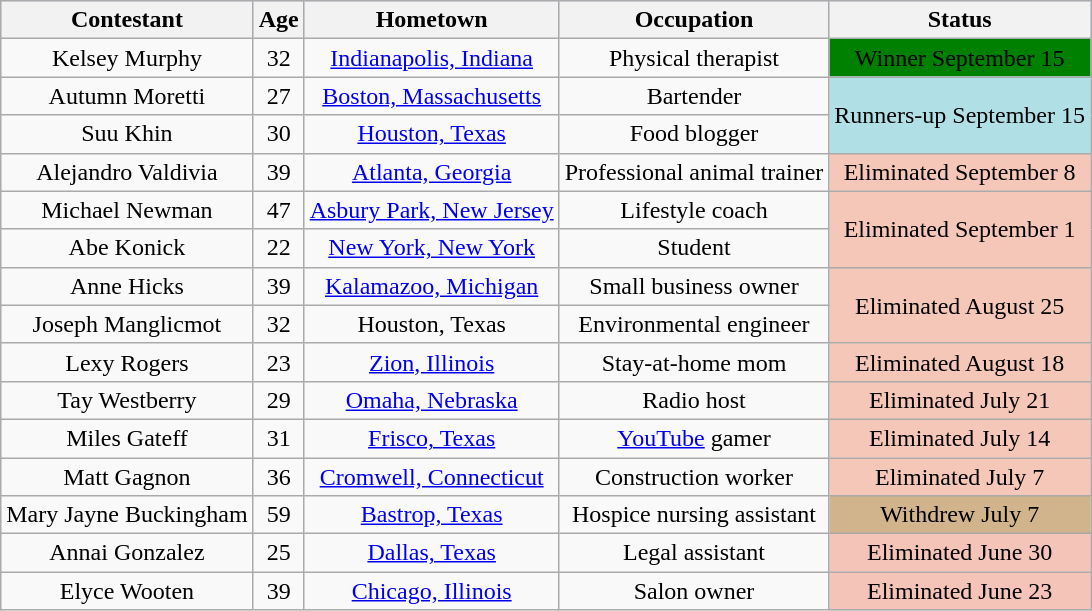<table class="wikitable sortable plainheader" style="text-align:center; ">
<tr style="background:#C1D8FF;">
<th>Contestant</th>
<th>Age</th>
<th>Hometown</th>
<th>Occupation</th>
<th>Status</th>
</tr>
<tr>
<td>Kelsey Murphy</td>
<td>32</td>
<td><a href='#'>Indianapolis, Indiana</a></td>
<td>Physical therapist</td>
<td style="background:green;"><span>Winner September 15</span></td>
</tr>
<tr>
<td>Autumn Moretti</td>
<td>27</td>
<td><a href='#'>Boston, Massachusetts</a></td>
<td>Bartender</td>
<td rowspan="2" style="background:#B0E0E6; text-align:center;">Runners-up September 15</td>
</tr>
<tr>
<td>Suu Khin</td>
<td>30</td>
<td><a href='#'>Houston, Texas</a></td>
<td>Food blogger</td>
</tr>
<tr>
<td>Alejandro Valdivia</td>
<td>39</td>
<td><a href='#'>Atlanta, Georgia</a></td>
<td>Professional animal trainer</td>
<td style="background:#f4c7b8; text-align:center;">Eliminated September 8</td>
</tr>
<tr>
<td>Michael Newman</td>
<td>47</td>
<td><a href='#'>Asbury Park, New Jersey</a></td>
<td>Lifestyle coach</td>
<td rowspan="2" style="background:#f4c7b8; text-align:center;">Eliminated September 1</td>
</tr>
<tr>
<td>Abe Konick</td>
<td>22</td>
<td><a href='#'>New York, New York</a></td>
<td>Student</td>
</tr>
<tr>
<td>Anne Hicks</td>
<td>39</td>
<td><a href='#'>Kalamazoo, Michigan</a></td>
<td>Small business owner</td>
<td rowspan="2" style="background:#f4c7b8; text-align:center;">Eliminated August 25</td>
</tr>
<tr>
<td>Joseph Manglicmot</td>
<td>32</td>
<td>Houston, Texas</td>
<td>Environmental engineer</td>
</tr>
<tr>
<td>Lexy Rogers</td>
<td>23</td>
<td><a href='#'>Zion, Illinois</a></td>
<td>Stay-at-home mom</td>
<td style="background:#f4c7b8; text-align:center;">Eliminated August 18</td>
</tr>
<tr>
<td>Tay Westberry</td>
<td>29</td>
<td><a href='#'>Omaha, Nebraska</a></td>
<td>Radio host</td>
<td style="background:#f4c7b8; text-align:center;">Eliminated July 21</td>
</tr>
<tr>
<td>Miles Gateff</td>
<td>31</td>
<td><a href='#'>Frisco, Texas</a></td>
<td><a href='#'>YouTube</a> gamer</td>
<td style="background:#f4c7b8; text-align:center;">Eliminated July 14</td>
</tr>
<tr>
<td>Matt Gagnon</td>
<td>36</td>
<td><a href='#'>Cromwell, Connecticut</a></td>
<td>Construction worker</td>
<td style="background:#f4c7b8; text-align:center;">Eliminated July 7</td>
</tr>
<tr>
<td>Mary Jayne Buckingham</td>
<td>59</td>
<td><a href='#'>Bastrop, Texas</a></td>
<td>Hospice nursing assistant</td>
<td style="background:tan; text-align:center;">Withdrew July 7</td>
</tr>
<tr>
<td>Annai Gonzalez</td>
<td>25</td>
<td><a href='#'>Dallas, Texas</a></td>
<td>Legal assistant</td>
<td style="background:#f4c4b8; text-align:center;">Eliminated June 30</td>
</tr>
<tr>
<td>Elyce Wooten</td>
<td>39</td>
<td><a href='#'>Chicago, Illinois</a></td>
<td>Salon owner</td>
<td style="background:#f4c4b8; text-align:center;">Eliminated June 23</td>
</tr>
</table>
